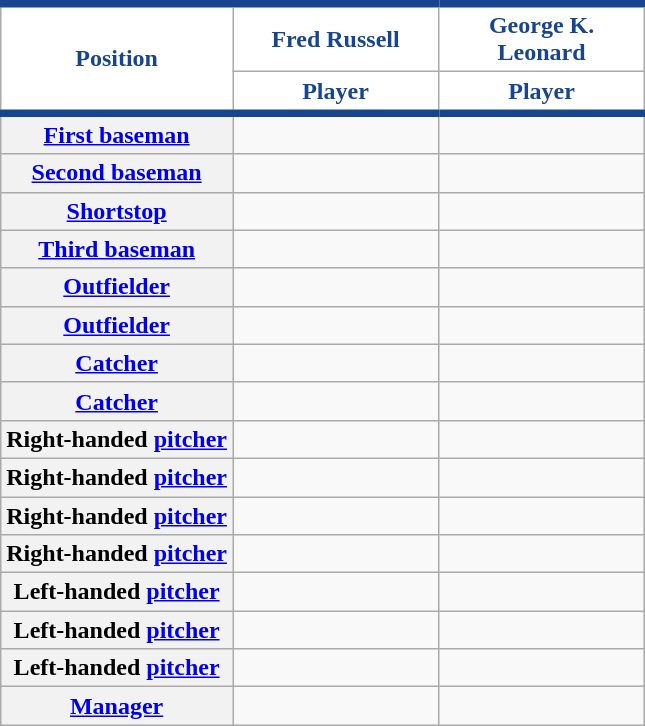<table class="wikitable sortable plainrowheaders" style="text-align:center;">
<tr>
<th scope="col" rowspan="2" style="background-color:#ffffff; border-top:#17468E 5px solid; border-bottom:#17468E 5px solid; color:#17468E">Position</th>
<th scope="col" style="background-color:#ffffff; border-top:#17468E 5px solid; color:#17468E" width="130px">Fred Russell</th>
<th scope="col" style="background-color:#ffffff; border-top:#17468E 5px solid; color:#17468E" width="130px">George K. Leonard</th>
</tr>
<tr>
<th scope="col" style="background-color:#ffffff; border-bottom:#17468E 5px solid; color:#17468E" width="130px">Player</th>
<th scope="col" style="background-color:#ffffff; border-bottom:#17468E 5px solid; color:#17468E" width="130px">Player</th>
</tr>
<tr>
<th scope="row" style="text-align:center"><a href='#'>First baseman</a></th>
<td></td>
<td></td>
</tr>
<tr>
<th scope="row" style="text-align:center"><a href='#'>Second baseman</a></th>
<td></td>
<td></td>
</tr>
<tr>
<th scope="row" style="text-align:center"><a href='#'>Shortstop</a></th>
<td></td>
<td></td>
</tr>
<tr>
<th scope="row" style="text-align:center"><a href='#'>Third baseman</a></th>
<td></td>
<td></td>
</tr>
<tr>
<th scope="row" style="text-align:center"><a href='#'>Outfielder</a></th>
<td></td>
<td></td>
</tr>
<tr>
<th scope="row" style="text-align:center"><a href='#'>Outfielder</a></th>
<td></td>
<td></td>
</tr>
<tr>
<th scope="row" style="text-align:center"><a href='#'>Catcher</a></th>
<td></td>
<td></td>
</tr>
<tr>
<th scope="row" style="text-align:center"><a href='#'>Catcher</a></th>
<td></td>
<td></td>
</tr>
<tr>
<th scope="row" style="text-align:center">Right-handed <a href='#'>pitcher</a></th>
<td></td>
<td></td>
</tr>
<tr>
<th scope="row" style="text-align:center">Right-handed <a href='#'>pitcher</a></th>
<td></td>
<td></td>
</tr>
<tr>
<th scope="row" style="text-align:center">Right-handed <a href='#'>pitcher</a></th>
<td></td>
<td></td>
</tr>
<tr>
<th scope="row" style="text-align:center">Right-handed <a href='#'>pitcher</a></th>
<td></td>
<td></td>
</tr>
<tr>
<th scope="row" style="text-align:center">Left-handed <a href='#'>pitcher</a></th>
<td></td>
<td></td>
</tr>
<tr>
<th scope="row" style="text-align:center">Left-handed <a href='#'>pitcher</a></th>
<td></td>
<td></td>
</tr>
<tr>
<th scope="row" style="text-align:center">Left-handed <a href='#'>pitcher</a></th>
<td></td>
<td></td>
</tr>
<tr>
<th scope="row" style="text-align:center"><a href='#'>Manager</a></th>
<td></td>
<td></td>
</tr>
</table>
